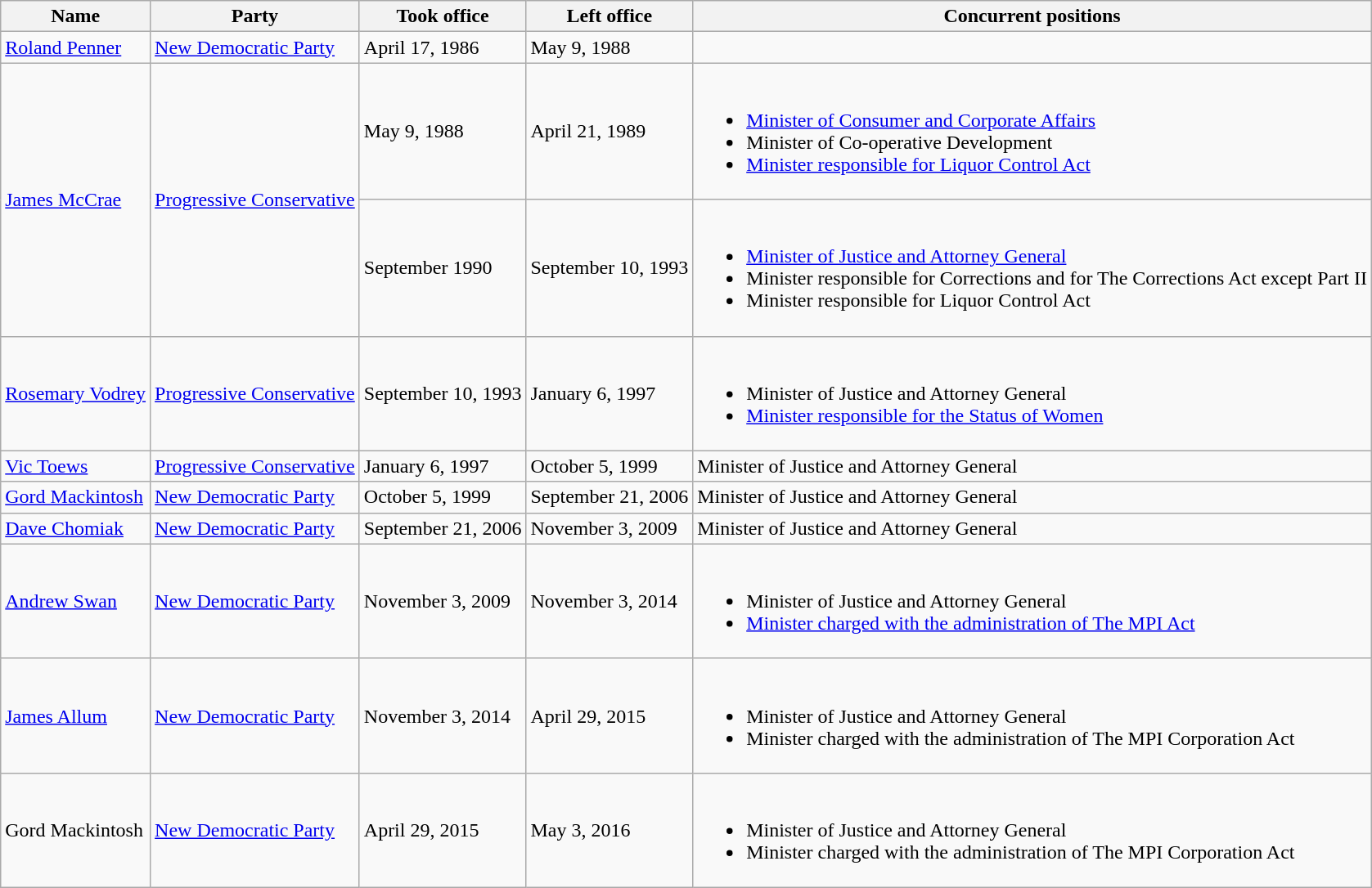<table class="wikitable">
<tr>
<th>Name</th>
<th>Party</th>
<th>Took office</th>
<th>Left office</th>
<th>Concurrent positions</th>
</tr>
<tr>
<td><a href='#'>Roland Penner</a></td>
<td><a href='#'>New Democratic Party</a></td>
<td>April 17, 1986</td>
<td>May 9, 1988</td>
<td></td>
</tr>
<tr>
<td rowspan="2"><a href='#'>James McCrae</a></td>
<td rowspan="2"><a href='#'>Progressive Conservative</a></td>
<td>May 9, 1988</td>
<td>April 21, 1989</td>
<td><br><ul><li><a href='#'>Minister of Consumer and Corporate Affairs</a></li><li>Minister of Co-operative Development</li><li><a href='#'>Minister responsible for Liquor Control Act</a></li></ul></td>
</tr>
<tr>
<td>September 1990</td>
<td>September 10, 1993</td>
<td><br><ul><li><a href='#'>Minister of Justice and Attorney General</a></li><li>Minister responsible for Corrections and for The Corrections Act except Part II</li><li>Minister responsible for Liquor Control Act</li></ul></td>
</tr>
<tr>
<td><a href='#'>Rosemary Vodrey</a></td>
<td><a href='#'>Progressive Conservative</a></td>
<td>September 10, 1993</td>
<td>January 6, 1997</td>
<td><br><ul><li>Minister of Justice and Attorney General</li><li><a href='#'>Minister responsible for the Status of Women</a></li></ul></td>
</tr>
<tr>
<td><a href='#'>Vic Toews</a></td>
<td><a href='#'>Progressive Conservative</a></td>
<td>January 6, 1997</td>
<td>October 5, 1999</td>
<td>Minister of Justice and Attorney General</td>
</tr>
<tr>
<td><a href='#'>Gord Mackintosh</a></td>
<td><a href='#'>New Democratic Party</a></td>
<td>October 5, 1999</td>
<td>September 21, 2006</td>
<td>Minister of Justice and Attorney General</td>
</tr>
<tr>
<td><a href='#'>Dave Chomiak</a></td>
<td><a href='#'>New Democratic Party</a></td>
<td>September 21, 2006</td>
<td>November 3, 2009</td>
<td>Minister of Justice and Attorney General</td>
</tr>
<tr>
<td><a href='#'>Andrew Swan</a></td>
<td><a href='#'>New Democratic Party</a></td>
<td>November 3, 2009</td>
<td>November 3, 2014</td>
<td><br><ul><li>Minister of Justice and Attorney General</li><li><a href='#'>Minister charged with the administration of The MPI Act</a></li></ul></td>
</tr>
<tr>
<td><a href='#'>James Allum</a></td>
<td><a href='#'>New Democratic Party</a></td>
<td>November 3, 2014</td>
<td>April 29, 2015</td>
<td><br><ul><li>Minister of Justice and Attorney General</li><li>Minister charged with the administration of The MPI Corporation Act</li></ul></td>
</tr>
<tr>
<td>Gord Mackintosh</td>
<td><a href='#'>New Democratic Party</a></td>
<td>April 29, 2015</td>
<td>May 3, 2016</td>
<td><br><ul><li>Minister of Justice and Attorney General</li><li>Minister charged with the administration of The MPI Corporation Act</li></ul></td>
</tr>
</table>
